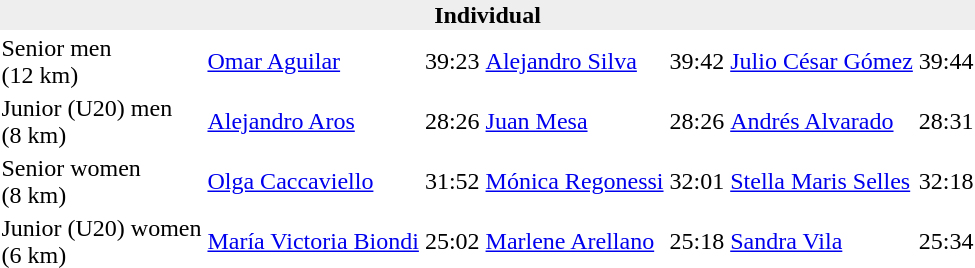<table>
<tr>
<td colspan=7 bgcolor=#eeeeee style=text-align:center;><strong>Individual</strong></td>
</tr>
<tr>
<td>Senior men<br>(12 km)</td>
<td><a href='#'>Omar Aguilar</a><br></td>
<td>39:23</td>
<td><a href='#'>Alejandro Silva</a><br></td>
<td>39:42</td>
<td><a href='#'>Julio César Gómez</a><br></td>
<td>39:44</td>
</tr>
<tr>
<td>Junior (U20) men<br>(8 km)</td>
<td><a href='#'>Alejandro Aros</a><br></td>
<td>28:26</td>
<td><a href='#'>Juan Mesa</a><br></td>
<td>28:26</td>
<td><a href='#'>Andrés Alvarado</a><br></td>
<td>28:31</td>
</tr>
<tr>
<td>Senior women<br>(8 km)</td>
<td><a href='#'>Olga Caccaviello</a><br></td>
<td>31:52</td>
<td><a href='#'>Mónica Regonessi</a><br></td>
<td>32:01</td>
<td><a href='#'>Stella Maris Selles</a><br></td>
<td>32:18</td>
</tr>
<tr>
<td>Junior (U20) women<br>(6 km)</td>
<td><a href='#'>María Victoria Biondi</a><br></td>
<td>25:02</td>
<td><a href='#'>Marlene Arellano</a><br></td>
<td>25:18</td>
<td><a href='#'>Sandra Vila</a><br></td>
<td>25:34</td>
</tr>
</table>
